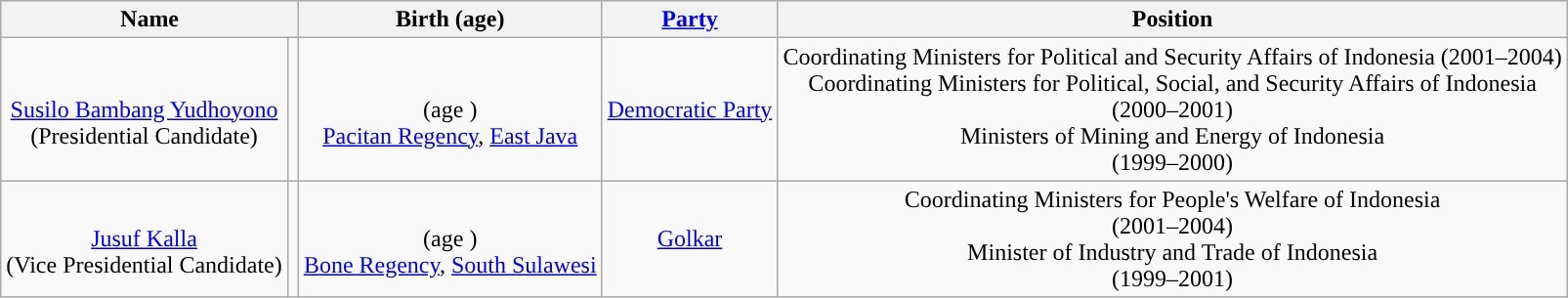<table class="wikitable sortable" style="text-align:center;">
<tr>
<th scope="col" colspan=2>Name</th>
<th scope="col">Birth (age)</th>
<th scope="col"><a href='#'>Party</a></th>
<th scope="col" class="unsortable">Position</th>
</tr>
<tr>
<td scope="row" data-sort-value="Yudhoyono, Susilo Bambang"><br><a href='#'>Susilo Bambang Yudhoyono</a><br>(Presidential Candidate)</td>
<td style="background:"></td>
<td><br>(age )<br><a href='#'>Pacitan Regency</a>, <a href='#'>East Java</a></td>
<td><a href='#'>Democratic Party</a></td>
<td>Coordinating Ministers for Political and Security Affairs of Indonesia (2001–2004)<br>Coordinating Ministers for Political, Social, and Security Affairs of Indonesia<br>(2000–2001)<br>Ministers of Mining and Energy of Indonesia<br>(1999–2000)</td>
</tr>
<tr>
<td scope="row" data-sort-value="Kalla, Jusuf"><br><a href='#'>Jusuf Kalla</a><br>(Vice Presidential Candidate)</td>
<td style="background:"></td>
<td><br>(age )<br><a href='#'>Bone Regency</a>, <a href='#'>South Sulawesi</a></td>
<td><a href='#'>Golkar</a></td>
<td>Coordinating Ministers for People's Welfare of Indonesia<br>(2001–2004)<br>Minister of Industry and Trade of Indonesia<br>(1999–2001)</td>
</tr>
</table>
